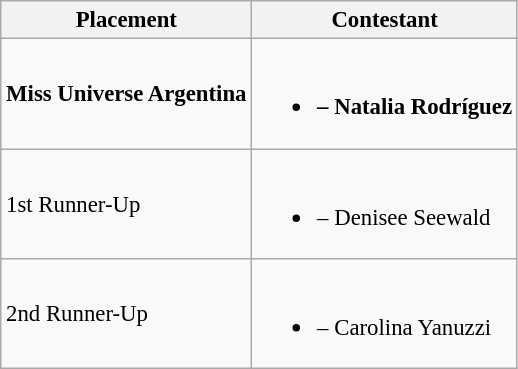<table class="wikitable sortable" style="font-size: 95%;">
<tr>
<th>Placement</th>
<th>Contestant</th>
</tr>
<tr>
<td><strong>Miss Universe Argentina</strong></td>
<td><br><ul><li><strong> – Natalia Rodríguez</strong></li></ul></td>
</tr>
<tr>
<td>1st Runner-Up</td>
<td><br><ul><li> – Denisee Seewald</li></ul></td>
</tr>
<tr>
<td>2nd Runner-Up</td>
<td><br><ul><li> – Carolina Yanuzzi</li></ul></td>
</tr>
</table>
